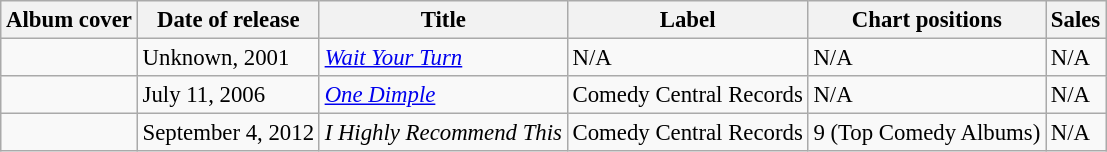<table class="wikitable" style="font-size: 95%;">
<tr>
<th>Album cover</th>
<th>Date of release</th>
<th>Title</th>
<th>Label</th>
<th>Chart positions</th>
<th>Sales</th>
</tr>
<tr>
<td></td>
<td>Unknown, 2001</td>
<td><em><a href='#'>Wait Your Turn</a></em></td>
<td>N/A</td>
<td>N/A</td>
<td>N/A</td>
</tr>
<tr>
<td></td>
<td>July 11, 2006</td>
<td><em><a href='#'>One Dimple</a></em></td>
<td>Comedy Central Records</td>
<td>N/A</td>
<td>N/A</td>
</tr>
<tr>
<td></td>
<td>September 4, 2012</td>
<td><em>I Highly Recommend This</em></td>
<td>Comedy Central Records</td>
<td>9 (Top Comedy Albums)</td>
<td>N/A</td>
</tr>
</table>
